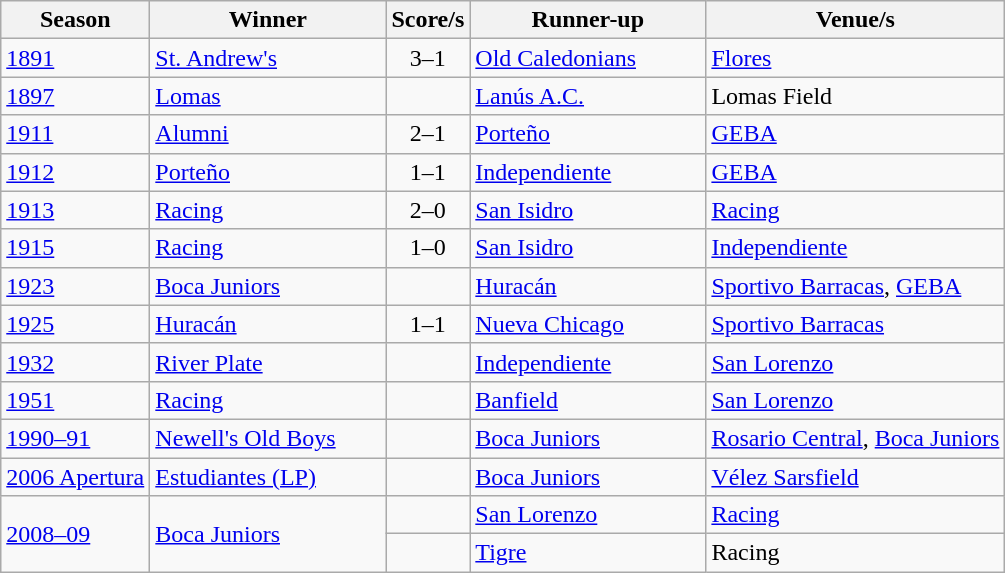<table class="wikitable plainrowheaders sortable">
<tr>
<th scope="col">Season</th>
<th scope="col" width=150px>Winner</th>
<th scope="col">Score/s</th>
<th scope="col" width=150px>Runner-up</th>
<th scope="col">Venue/s</th>
</tr>
<tr>
<td><a href='#'>1891</a> </td>
<td><a href='#'>St. Andrew's</a></td>
<td align=center>3–1</td>
<td><a href='#'>Old Caledonians</a></td>
<td><a href='#'>Flores</a></td>
</tr>
<tr>
<td><a href='#'>1897</a></td>
<td><a href='#'>Lomas</a></td>
<td></td>
<td><a href='#'>Lanús A.C.</a></td>
<td>Lomas Field</td>
</tr>
<tr>
<td><a href='#'>1911</a></td>
<td><a href='#'>Alumni</a></td>
<td align=center>2–1</td>
<td><a href='#'>Porteño</a></td>
<td><a href='#'>GEBA</a></td>
</tr>
<tr>
<td><a href='#'>1912 </a></td>
<td><a href='#'>Porteño</a></td>
<td align=center>1–1 </td>
<td><a href='#'>Independiente</a></td>
<td><a href='#'>GEBA</a></td>
</tr>
<tr>
<td><a href='#'>1913</a></td>
<td><a href='#'>Racing</a></td>
<td align=center>2–0</td>
<td><a href='#'>San Isidro</a></td>
<td><a href='#'>Racing</a></td>
</tr>
<tr>
<td><a href='#'>1915</a></td>
<td><a href='#'>Racing</a></td>
<td align=center>1–0</td>
<td><a href='#'>San Isidro</a></td>
<td><a href='#'>Independiente</a></td>
</tr>
<tr>
<td><a href='#'>1923</a></td>
<td><a href='#'>Boca Juniors</a></td>
<td></td>
<td><a href='#'>Huracán</a></td>
<td><a href='#'>Sportivo Barracas</a>, <a href='#'>GEBA</a></td>
</tr>
<tr>
<td><a href='#'>1925</a></td>
<td><a href='#'>Huracán</a></td>
<td align=center>1–1 </td>
<td><a href='#'>Nueva Chicago</a></td>
<td><a href='#'>Sportivo Barracas</a></td>
</tr>
<tr>
<td><a href='#'>1932 </a></td>
<td><a href='#'>River Plate</a></td>
<td></td>
<td><a href='#'>Independiente</a></td>
<td><a href='#'>San Lorenzo</a></td>
</tr>
<tr>
<td><a href='#'>1951</a></td>
<td><a href='#'>Racing</a></td>
<td></td>
<td><a href='#'>Banfield</a></td>
<td><a href='#'>San Lorenzo</a> </td>
</tr>
<tr>
<td><a href='#'>1990–91</a></td>
<td><a href='#'>Newell's Old Boys</a></td>
<td></td>
<td><a href='#'>Boca Juniors</a></td>
<td><a href='#'>Rosario Central</a>, <a href='#'>Boca Juniors</a></td>
</tr>
<tr>
<td><a href='#'>2006 Apertura</a></td>
<td><a href='#'>Estudiantes (LP)</a></td>
<td></td>
<td><a href='#'>Boca Juniors</a></td>
<td><a href='#'>Vélez Sarsfield</a></td>
</tr>
<tr>
<td rowspan=2><a href='#'>2008–09</a></td>
<td rowspan=2><a href='#'>Boca Juniors</a></td>
<td></td>
<td><a href='#'>San Lorenzo</a></td>
<td><a href='#'>Racing</a></td>
</tr>
<tr>
<td></td>
<td><a href='#'>Tigre</a></td>
<td>Racing</td>
</tr>
</table>
